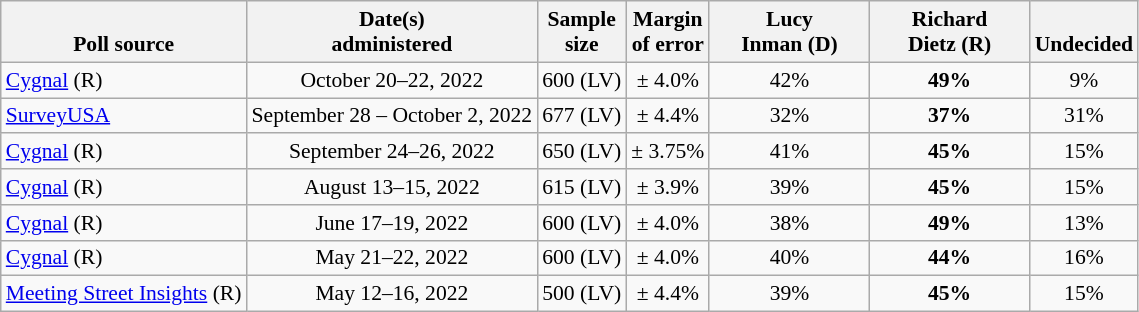<table class="wikitable" style="font-size:90%;text-align:center;">
<tr valign=bottom>
<th>Poll source</th>
<th>Date(s)<br>administered</th>
<th>Sample<br>size</th>
<th>Margin<br>of error</th>
<th style="width:100px;">Lucy<br>Inman (D)</th>
<th style="width:100px;">Richard<br>Dietz (R)</th>
<th>Undecided</th>
</tr>
<tr>
<td style="text-align:left;"><a href='#'>Cygnal</a> (R)</td>
<td>October 20–22, 2022</td>
<td>600 (LV)</td>
<td>± 4.0%</td>
<td>42%</td>
<td><strong>49%</strong></td>
<td>9%</td>
</tr>
<tr>
<td style="text-align:left;"><a href='#'>SurveyUSA</a></td>
<td>September 28 – October 2, 2022</td>
<td>677 (LV)</td>
<td>± 4.4%</td>
<td>32%</td>
<td><strong>37%</strong></td>
<td>31%</td>
</tr>
<tr>
<td style="text-align:left;"><a href='#'>Cygnal</a> (R)</td>
<td>September 24–26, 2022</td>
<td>650 (LV)</td>
<td>± 3.75%</td>
<td>41%</td>
<td><strong>45%</strong></td>
<td>15%</td>
</tr>
<tr>
<td style="text-align:left;"><a href='#'>Cygnal</a> (R)</td>
<td>August 13–15, 2022</td>
<td>615 (LV)</td>
<td>± 3.9%</td>
<td>39%</td>
<td><strong>45%</strong></td>
<td>15%</td>
</tr>
<tr>
<td style="text-align:left;"><a href='#'>Cygnal</a> (R)</td>
<td>June 17–19, 2022</td>
<td>600 (LV)</td>
<td>± 4.0%</td>
<td>38%</td>
<td><strong>49%</strong></td>
<td>13%</td>
</tr>
<tr>
<td style="text-align:left;"><a href='#'>Cygnal</a> (R)</td>
<td>May 21–22, 2022</td>
<td>600 (LV)</td>
<td>± 4.0%</td>
<td>40%</td>
<td><strong>44%</strong></td>
<td>16%</td>
</tr>
<tr>
<td style="text-align:left;"><a href='#'>Meeting Street Insights</a> (R)</td>
<td>May 12–16, 2022</td>
<td>500 (LV)</td>
<td>± 4.4%</td>
<td>39%</td>
<td><strong>45%</strong></td>
<td>15%</td>
</tr>
</table>
